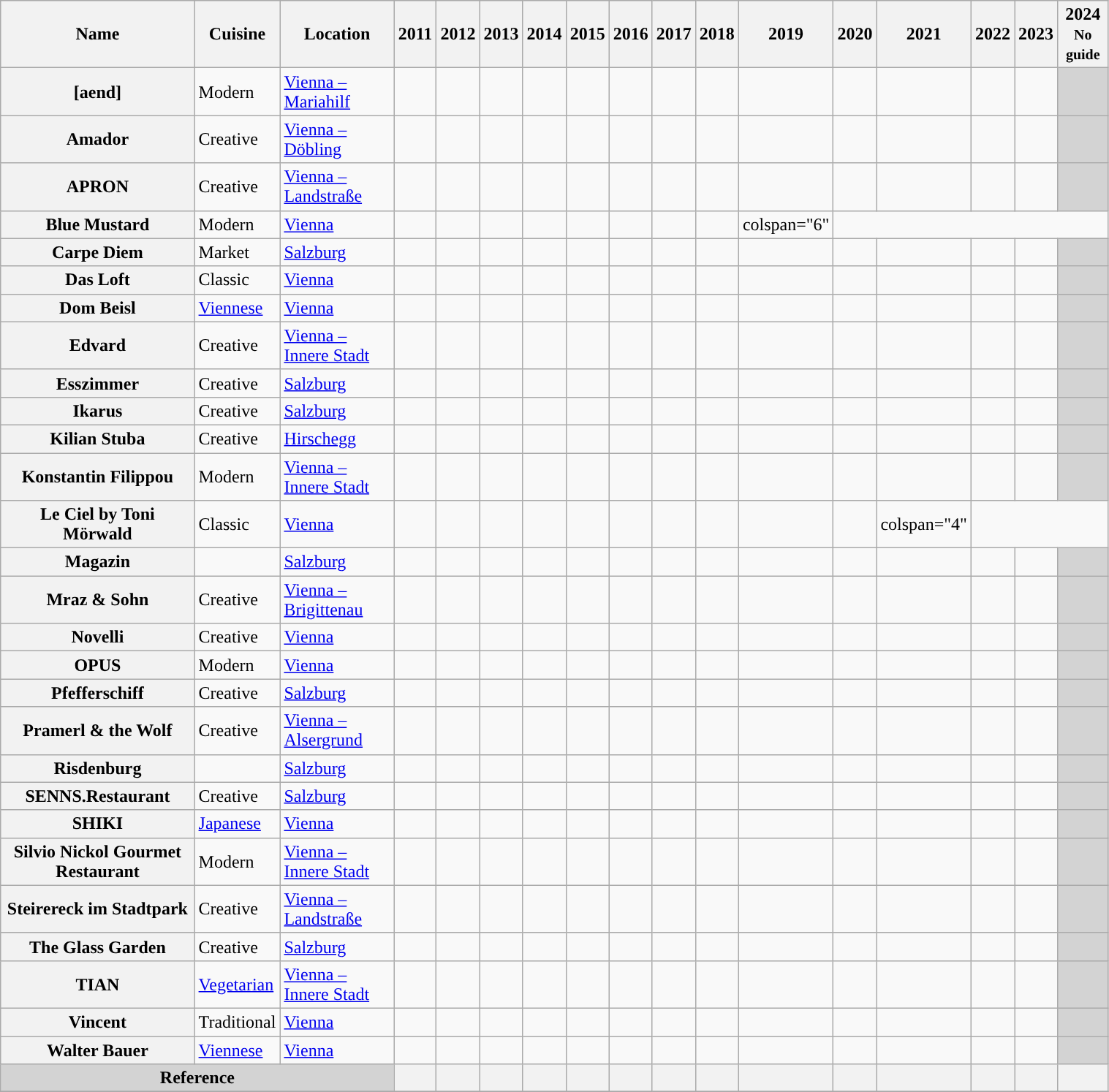<table class="wikitable sortable plainrowheaders" style="width:80%;">
<tr>
<th scope="col">Name</th>
<th scope="col">Cuisine</th>
<th scope="col">Location</th>
<th scope="col">2011</th>
<th scope="col">2012</th>
<th scope="col">2013</th>
<th scope="col">2014</th>
<th scope="col">2015</th>
<th scope="col">2016</th>
<th scope="col">2017</th>
<th scope="col">2018</th>
<th scope="col">2019</th>
<th scope="col">2020</th>
<th scope="col">2021</th>
<th scope="col">2022</th>
<th scope="col">2023</th>
<th scope="col">2024<br><small> No guide</small></th>
</tr>
<tr>
<th scope="row">[aend]</th>
<td>Modern</td>
<td><a href='#'>Vienna – Mariahilf</a></td>
<td></td>
<td></td>
<td></td>
<td></td>
<td></td>
<td></td>
<td></td>
<td></td>
<td></td>
<td></td>
<td></td>
<td></td>
<td></td>
<td colspan="1" style="background:lightgray"></td>
</tr>
<tr>
<th scope="row">Amador</th>
<td>Creative</td>
<td><a href='#'>Vienna – Döbling</a></td>
<td></td>
<td></td>
<td></td>
<td></td>
<td></td>
<td></td>
<td></td>
<td></td>
<td></td>
<td></td>
<td></td>
<td></td>
<td></td>
<td colspan="1" style="background:lightgray"></td>
</tr>
<tr>
<th scope="row">APRON</th>
<td>Creative</td>
<td><a href='#'>Vienna – Landstraße</a></td>
<td></td>
<td></td>
<td></td>
<td></td>
<td></td>
<td></td>
<td></td>
<td></td>
<td></td>
<td></td>
<td></td>
<td></td>
<td></td>
<td colspan="1" style="background:lightgray"></td>
</tr>
<tr>
<th scope="row">Blue Mustard</th>
<td>Modern</td>
<td><a href='#'>Vienna</a></td>
<td></td>
<td></td>
<td></td>
<td></td>
<td></td>
<td></td>
<td></td>
<td></td>
<td>colspan="6" </td>
</tr>
<tr>
<th scope="row">Carpe Diem</th>
<td>Market</td>
<td><a href='#'>Salzburg</a></td>
<td></td>
<td></td>
<td></td>
<td></td>
<td></td>
<td></td>
<td></td>
<td></td>
<td></td>
<td></td>
<td></td>
<td></td>
<td></td>
<td colspan="1" style="background:lightgray"></td>
</tr>
<tr>
<th scope="row">Das Loft</th>
<td>Classic</td>
<td><a href='#'>Vienna</a></td>
<td></td>
<td></td>
<td></td>
<td></td>
<td></td>
<td></td>
<td></td>
<td></td>
<td></td>
<td></td>
<td></td>
<td></td>
<td></td>
<td colspan="1" style="background:lightgray"></td>
</tr>
<tr>
<th scope="row">Dom Beisl</th>
<td><a href='#'>Viennese</a></td>
<td><a href='#'>Vienna</a></td>
<td></td>
<td></td>
<td></td>
<td></td>
<td></td>
<td></td>
<td></td>
<td></td>
<td></td>
<td></td>
<td></td>
<td></td>
<td></td>
<td colspan="1" style="background:lightgray"></td>
</tr>
<tr>
<th scope="row">Edvard</th>
<td>Creative</td>
<td><a href='#'>Vienna – Innere Stadt</a></td>
<td></td>
<td></td>
<td></td>
<td></td>
<td></td>
<td></td>
<td></td>
<td></td>
<td></td>
<td></td>
<td></td>
<td></td>
<td></td>
<td colspan="1" style="background:lightgray"></td>
</tr>
<tr>
<th scope="row">Esszimmer</th>
<td>Creative</td>
<td><a href='#'>Salzburg</a></td>
<td></td>
<td></td>
<td></td>
<td></td>
<td></td>
<td></td>
<td></td>
<td></td>
<td></td>
<td></td>
<td></td>
<td></td>
<td></td>
<td colspan="1" style="background:lightgray"></td>
</tr>
<tr>
<th scope="row">Ikarus</th>
<td>Creative</td>
<td><a href='#'>Salzburg</a></td>
<td></td>
<td></td>
<td></td>
<td></td>
<td></td>
<td></td>
<td></td>
<td></td>
<td></td>
<td></td>
<td></td>
<td></td>
<td></td>
<td colspan="1" style="background:lightgray"></td>
</tr>
<tr>
<th scope="row">Kilian Stuba</th>
<td>Creative</td>
<td><a href='#'>Hirschegg</a></td>
<td></td>
<td></td>
<td></td>
<td></td>
<td></td>
<td></td>
<td></td>
<td></td>
<td></td>
<td></td>
<td></td>
<td></td>
<td></td>
<td colspan="1" style="background:lightgray"></td>
</tr>
<tr>
<th scope="row">Konstantin Filippou</th>
<td>Modern</td>
<td><a href='#'>Vienna – Innere Stadt</a></td>
<td></td>
<td></td>
<td></td>
<td></td>
<td></td>
<td></td>
<td></td>
<td></td>
<td></td>
<td></td>
<td></td>
<td></td>
<td></td>
<td colspan="1" style="background:lightgray"></td>
</tr>
<tr>
<th scope="row">Le Ciel by Toni Mörwald</th>
<td>Classic</td>
<td><a href='#'>Vienna</a></td>
<td></td>
<td></td>
<td></td>
<td></td>
<td></td>
<td></td>
<td></td>
<td></td>
<td></td>
<td></td>
<td>colspan="4" </td>
</tr>
<tr>
<th scope="row">Magazin</th>
<td></td>
<td><a href='#'>Salzburg</a></td>
<td></td>
<td></td>
<td></td>
<td></td>
<td></td>
<td></td>
<td></td>
<td></td>
<td></td>
<td></td>
<td></td>
<td></td>
<td></td>
<td colspan="1" style="background:lightgray"></td>
</tr>
<tr>
<th scope="row">Mraz & Sohn</th>
<td>Creative</td>
<td><a href='#'>Vienna – Brigittenau</a></td>
<td></td>
<td></td>
<td></td>
<td></td>
<td></td>
<td></td>
<td></td>
<td></td>
<td></td>
<td></td>
<td></td>
<td></td>
<td></td>
<td colspan="1" style="background:lightgray"></td>
</tr>
<tr>
<th scope="row">Novelli</th>
<td>Creative</td>
<td><a href='#'>Vienna</a></td>
<td></td>
<td></td>
<td></td>
<td></td>
<td></td>
<td></td>
<td></td>
<td></td>
<td></td>
<td></td>
<td></td>
<td></td>
<td></td>
<td colspan="1" style="background:lightgray"></td>
</tr>
<tr>
<th scope="row">OPUS</th>
<td>Modern</td>
<td><a href='#'>Vienna</a></td>
<td></td>
<td></td>
<td></td>
<td></td>
<td></td>
<td></td>
<td></td>
<td></td>
<td></td>
<td></td>
<td></td>
<td></td>
<td></td>
<td colspan="1" style="background:lightgray"></td>
</tr>
<tr>
<th scope="row">Pfefferschiff</th>
<td>Creative</td>
<td><a href='#'>Salzburg</a></td>
<td></td>
<td></td>
<td></td>
<td></td>
<td></td>
<td></td>
<td></td>
<td></td>
<td></td>
<td></td>
<td></td>
<td></td>
<td></td>
<td colspan="1" style="background:lightgray"></td>
</tr>
<tr>
<th scope="row">Pramerl & the Wolf</th>
<td>Creative</td>
<td><a href='#'>Vienna – Alsergrund</a></td>
<td></td>
<td></td>
<td></td>
<td></td>
<td></td>
<td></td>
<td></td>
<td></td>
<td></td>
<td></td>
<td></td>
<td></td>
<td></td>
<td colspan="1" style="background:lightgray"></td>
</tr>
<tr>
<th scope="row">Risdenburg</th>
<td></td>
<td><a href='#'>Salzburg</a></td>
<td></td>
<td></td>
<td></td>
<td></td>
<td></td>
<td></td>
<td></td>
<td></td>
<td></td>
<td></td>
<td></td>
<td></td>
<td></td>
<td colspan="1" style="background:lightgray"></td>
</tr>
<tr>
<th scope="row">SENNS.Restaurant</th>
<td>Creative</td>
<td><a href='#'>Salzburg</a></td>
<td></td>
<td></td>
<td></td>
<td></td>
<td></td>
<td></td>
<td></td>
<td></td>
<td></td>
<td></td>
<td></td>
<td></td>
<td></td>
<td colspan="1" style="background:lightgray"></td>
</tr>
<tr>
<th scope="row">SHIKI</th>
<td><a href='#'>Japanese</a></td>
<td><a href='#'>Vienna</a></td>
<td></td>
<td></td>
<td></td>
<td></td>
<td></td>
<td></td>
<td></td>
<td></td>
<td></td>
<td></td>
<td></td>
<td></td>
<td></td>
<td colspan="1" style="background:lightgray"></td>
</tr>
<tr>
<th scope="row">Silvio Nickol Gourmet Restaurant</th>
<td>Modern</td>
<td><a href='#'>Vienna – Innere Stadt</a></td>
<td></td>
<td></td>
<td></td>
<td></td>
<td></td>
<td></td>
<td></td>
<td></td>
<td></td>
<td></td>
<td></td>
<td></td>
<td></td>
<td colspan="1" style="background:lightgray"></td>
</tr>
<tr>
<th scope="row">Steirereck im Stadtpark</th>
<td>Creative</td>
<td><a href='#'>Vienna – Landstraße</a></td>
<td></td>
<td></td>
<td></td>
<td></td>
<td></td>
<td></td>
<td></td>
<td></td>
<td></td>
<td></td>
<td></td>
<td></td>
<td></td>
<td colspan="1" style="background:lightgray"></td>
</tr>
<tr>
<th scope="row">The Glass Garden</th>
<td>Creative</td>
<td><a href='#'>Salzburg</a></td>
<td></td>
<td></td>
<td></td>
<td></td>
<td></td>
<td></td>
<td></td>
<td></td>
<td></td>
<td></td>
<td></td>
<td></td>
<td></td>
<td colspan="1" style="background:lightgray"></td>
</tr>
<tr>
<th scope="row">TIAN</th>
<td><a href='#'>Vegetarian</a></td>
<td><a href='#'>Vienna – Innere Stadt</a></td>
<td></td>
<td></td>
<td></td>
<td></td>
<td></td>
<td></td>
<td></td>
<td></td>
<td></td>
<td></td>
<td></td>
<td></td>
<td></td>
<td colspan="1" style="background:lightgray"></td>
</tr>
<tr>
<th scope="row">Vincent</th>
<td>Traditional</td>
<td><a href='#'>Vienna</a></td>
<td></td>
<td></td>
<td></td>
<td></td>
<td></td>
<td></td>
<td></td>
<td></td>
<td></td>
<td></td>
<td></td>
<td></td>
<td></td>
<td colspan="1" style="background:lightgray"></td>
</tr>
<tr>
<th scope="row">Walter Bauer</th>
<td><a href='#'>Viennese</a></td>
<td><a href='#'>Vienna</a></td>
<td></td>
<td></td>
<td></td>
<td></td>
<td></td>
<td></td>
<td></td>
<td></td>
<td></td>
<td></td>
<td></td>
<td></td>
<td></td>
<td colspan="1" style="background:lightgray"></td>
</tr>
<tr>
<th colspan="3" style="text-align: center;background: lightgray;">Reference</th>
<th></th>
<th></th>
<th></th>
<th></th>
<th></th>
<th></th>
<th></th>
<th></th>
<th></th>
<th></th>
<th></th>
<th></th>
<th></th>
<th></th>
</tr>
<tr>
</tr>
</table>
